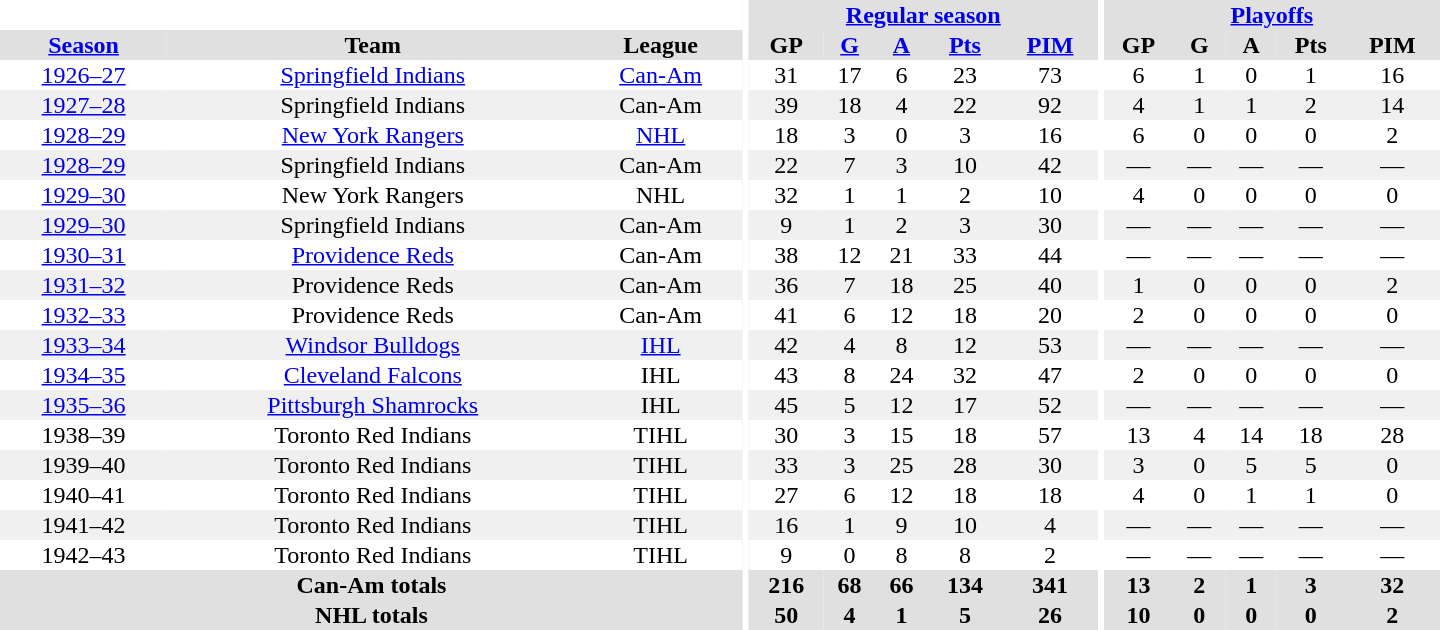<table border="0" cellpadding="1" cellspacing="0" style="text-align:center; width:60em">
<tr bgcolor="#e0e0e0">
<th colspan="3" bgcolor="#ffffff"></th>
<th rowspan="100" bgcolor="#ffffff"></th>
<th colspan="5"><a href='#'>Regular season</a></th>
<th rowspan="100" bgcolor="#ffffff"></th>
<th colspan="5"><a href='#'>Playoffs</a></th>
</tr>
<tr bgcolor="#e0e0e0">
<th><a href='#'>Season</a></th>
<th>Team</th>
<th>League</th>
<th>GP</th>
<th><a href='#'>G</a></th>
<th><a href='#'>A</a></th>
<th><a href='#'>Pts</a></th>
<th><a href='#'>PIM</a></th>
<th>GP</th>
<th>G</th>
<th>A</th>
<th>Pts</th>
<th>PIM</th>
</tr>
<tr>
<td><a href='#'>1926–27</a></td>
<td><a href='#'>Springfield Indians</a></td>
<td><a href='#'>Can-Am</a></td>
<td>31</td>
<td>17</td>
<td>6</td>
<td>23</td>
<td>73</td>
<td>6</td>
<td>1</td>
<td>0</td>
<td>1</td>
<td>16</td>
</tr>
<tr bgcolor="#f0f0f0">
<td><a href='#'>1927–28</a></td>
<td>Springfield Indians</td>
<td>Can-Am</td>
<td>39</td>
<td>18</td>
<td>4</td>
<td>22</td>
<td>92</td>
<td>4</td>
<td>1</td>
<td>1</td>
<td>2</td>
<td>14</td>
</tr>
<tr>
<td><a href='#'>1928–29</a></td>
<td><a href='#'>New York Rangers</a></td>
<td><a href='#'>NHL</a></td>
<td>18</td>
<td>3</td>
<td>0</td>
<td>3</td>
<td>16</td>
<td>6</td>
<td>0</td>
<td>0</td>
<td>0</td>
<td>2</td>
</tr>
<tr bgcolor="#f0f0f0">
<td><a href='#'>1928–29</a></td>
<td>Springfield Indians</td>
<td>Can-Am</td>
<td>22</td>
<td>7</td>
<td>3</td>
<td>10</td>
<td>42</td>
<td>—</td>
<td>—</td>
<td>—</td>
<td>—</td>
<td>—</td>
</tr>
<tr>
<td><a href='#'>1929–30</a></td>
<td>New York Rangers</td>
<td>NHL</td>
<td>32</td>
<td>1</td>
<td>1</td>
<td>2</td>
<td>10</td>
<td>4</td>
<td>0</td>
<td>0</td>
<td>0</td>
<td>0</td>
</tr>
<tr bgcolor="#f0f0f0">
<td><a href='#'>1929–30</a></td>
<td>Springfield Indians</td>
<td>Can-Am</td>
<td>9</td>
<td>1</td>
<td>2</td>
<td>3</td>
<td>30</td>
<td>—</td>
<td>—</td>
<td>—</td>
<td>—</td>
<td>—</td>
</tr>
<tr>
<td><a href='#'>1930–31</a></td>
<td><a href='#'>Providence Reds</a></td>
<td>Can-Am</td>
<td>38</td>
<td>12</td>
<td>21</td>
<td>33</td>
<td>44</td>
<td>—</td>
<td>—</td>
<td>—</td>
<td>—</td>
<td>—</td>
</tr>
<tr bgcolor="#f0f0f0">
<td><a href='#'>1931–32</a></td>
<td>Providence Reds</td>
<td>Can-Am</td>
<td>36</td>
<td>7</td>
<td>18</td>
<td>25</td>
<td>40</td>
<td>1</td>
<td>0</td>
<td>0</td>
<td>0</td>
<td>2</td>
</tr>
<tr>
<td><a href='#'>1932–33</a></td>
<td>Providence Reds</td>
<td>Can-Am</td>
<td>41</td>
<td>6</td>
<td>12</td>
<td>18</td>
<td>20</td>
<td>2</td>
<td>0</td>
<td>0</td>
<td>0</td>
<td>0</td>
</tr>
<tr bgcolor="#f0f0f0">
<td><a href='#'>1933–34</a></td>
<td><a href='#'>Windsor Bulldogs</a></td>
<td><a href='#'>IHL</a></td>
<td>42</td>
<td>4</td>
<td>8</td>
<td>12</td>
<td>53</td>
<td>—</td>
<td>—</td>
<td>—</td>
<td>—</td>
<td>—</td>
</tr>
<tr>
<td><a href='#'>1934–35</a></td>
<td><a href='#'>Cleveland Falcons</a></td>
<td>IHL</td>
<td>43</td>
<td>8</td>
<td>24</td>
<td>32</td>
<td>47</td>
<td>2</td>
<td>0</td>
<td>0</td>
<td>0</td>
<td>0</td>
</tr>
<tr bgcolor="#f0f0f0">
<td><a href='#'>1935–36</a></td>
<td><a href='#'>Pittsburgh Shamrocks</a></td>
<td>IHL</td>
<td>45</td>
<td>5</td>
<td>12</td>
<td>17</td>
<td>52</td>
<td>—</td>
<td>—</td>
<td>—</td>
<td>—</td>
<td>—</td>
</tr>
<tr>
<td>1938–39</td>
<td>Toronto Red Indians</td>
<td>TIHL</td>
<td>30</td>
<td>3</td>
<td>15</td>
<td>18</td>
<td>57</td>
<td>13</td>
<td>4</td>
<td>14</td>
<td>18</td>
<td>28</td>
</tr>
<tr bgcolor="#f0f0f0">
<td>1939–40</td>
<td>Toronto Red Indians</td>
<td>TIHL</td>
<td>33</td>
<td>3</td>
<td>25</td>
<td>28</td>
<td>30</td>
<td>3</td>
<td>0</td>
<td>5</td>
<td>5</td>
<td>0</td>
</tr>
<tr>
<td>1940–41</td>
<td>Toronto Red Indians</td>
<td>TIHL</td>
<td>27</td>
<td>6</td>
<td>12</td>
<td>18</td>
<td>18</td>
<td>4</td>
<td>0</td>
<td>1</td>
<td>1</td>
<td>0</td>
</tr>
<tr bgcolor="#f0f0f0">
<td>1941–42</td>
<td>Toronto Red Indians</td>
<td>TIHL</td>
<td>16</td>
<td>1</td>
<td>9</td>
<td>10</td>
<td>4</td>
<td>—</td>
<td>—</td>
<td>—</td>
<td>—</td>
<td>—</td>
</tr>
<tr>
<td>1942–43</td>
<td>Toronto Red Indians</td>
<td>TIHL</td>
<td>9</td>
<td>0</td>
<td>8</td>
<td>8</td>
<td>2</td>
<td>—</td>
<td>—</td>
<td>—</td>
<td>—</td>
<td>—</td>
</tr>
<tr bgcolor="#e0e0e0">
<th colspan="3">Can-Am totals</th>
<th>216</th>
<th>68</th>
<th>66</th>
<th>134</th>
<th>341</th>
<th>13</th>
<th>2</th>
<th>1</th>
<th>3</th>
<th>32</th>
</tr>
<tr bgcolor="#e0e0e0">
<th colspan="3">NHL totals</th>
<th>50</th>
<th>4</th>
<th>1</th>
<th>5</th>
<th>26</th>
<th>10</th>
<th>0</th>
<th>0</th>
<th>0</th>
<th>2</th>
</tr>
</table>
